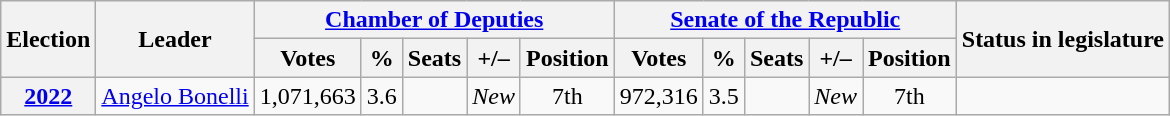<table class="wikitable" style="text-align:center">
<tr>
<th rowspan="2">Election</th>
<th rowspan="2">Leader</th>
<th colspan="5"><a href='#'>Chamber of Deputies</a></th>
<th colspan="5"><a href='#'>Senate of the Republic</a></th>
<th rowspan="2">Status in legislature</th>
</tr>
<tr>
<th>Votes</th>
<th>%</th>
<th>Seats</th>
<th>+/–</th>
<th>Position</th>
<th>Votes</th>
<th>%</th>
<th>Seats</th>
<th>+/–</th>
<th>Position</th>
</tr>
<tr>
<th><a href='#'>2022</a></th>
<td><a href='#'>Angelo Bonelli</a></td>
<td>1,071,663</td>
<td>3.6</td>
<td></td>
<td><em>New</em></td>
<td>7th</td>
<td>972,316</td>
<td>3.5</td>
<td></td>
<td><em>New</em></td>
<td>7th</td>
<td></td>
</tr>
</table>
